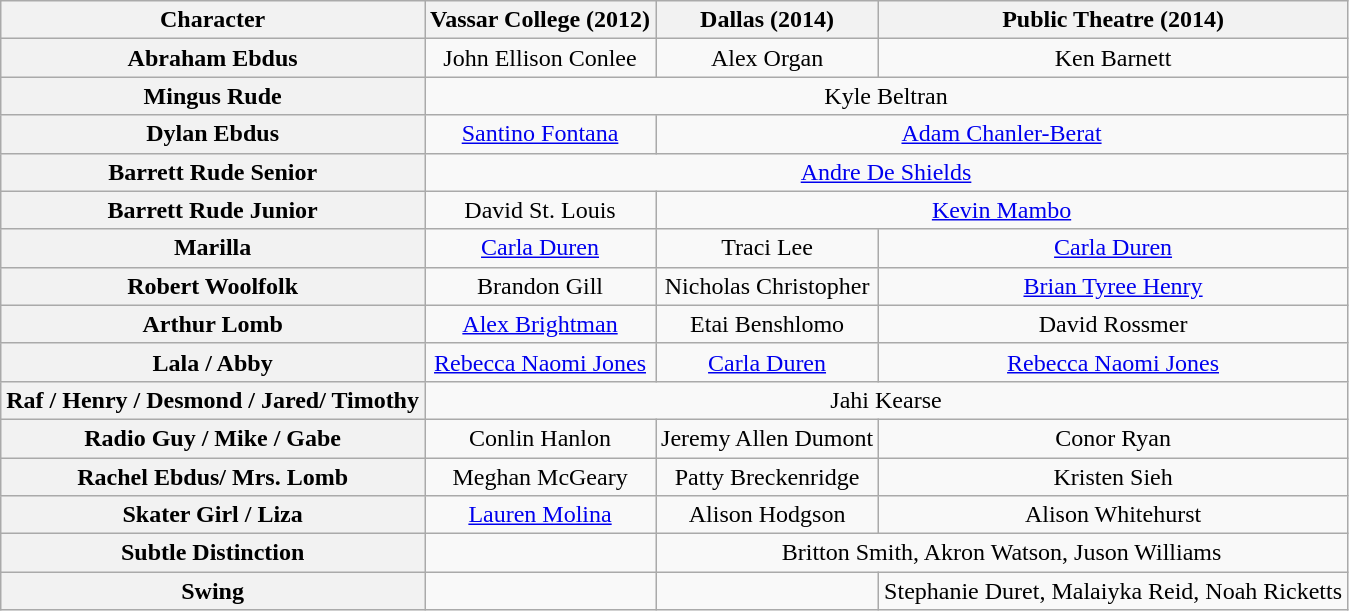<table class="wikitable" style="width:1000;">
<tr>
<th>Character</th>
<th>Vassar College (2012)</th>
<th>Dallas (2014)</th>
<th>Public Theatre (2014)</th>
</tr>
<tr>
<th>Abraham Ebdus</th>
<td colspan='1' align=center>John Ellison Conlee</td>
<td colspan='1' align=center>Alex Organ</td>
<td colspan='1' align=center>Ken Barnett</td>
</tr>
<tr>
<th>Mingus Rude</th>
<td colspan='3' align=center>Kyle Beltran</td>
</tr>
<tr>
<th>Dylan Ebdus</th>
<td colspan='1' align=center><a href='#'>Santino Fontana</a></td>
<td colspan='2' align=center><a href='#'>Adam Chanler-Berat</a></td>
</tr>
<tr>
<th>Barrett Rude Senior</th>
<td colspan='3' align=center><a href='#'>Andre De Shields</a></td>
</tr>
<tr>
<th>Barrett Rude Junior</th>
<td colspan='1' align=center>David St. Louis</td>
<td colspan='2' align=center><a href='#'>Kevin Mambo</a></td>
</tr>
<tr>
<th>Marilla</th>
<td colspan='1' align=center><a href='#'>Carla Duren</a></td>
<td colspan='1' align=center>Traci Lee</td>
<td colspan='1' align=center><a href='#'>Carla Duren</a></td>
</tr>
<tr>
<th>Robert Woolfolk</th>
<td colspan='1' align=center>Brandon Gill</td>
<td colspan='1' align=center>Nicholas Christopher</td>
<td colspan='1' align=center><a href='#'>Brian Tyree Henry</a></td>
</tr>
<tr>
<th>Arthur Lomb</th>
<td colspan='1' align=center><a href='#'>Alex Brightman</a></td>
<td colspan='1' align=center>Etai Benshlomo</td>
<td colspan='1' align=center>David Rossmer</td>
</tr>
<tr>
<th>Lala / Abby</th>
<td colspan='1' align=center><a href='#'>Rebecca Naomi Jones</a></td>
<td colspan='1' align=center><a href='#'>Carla Duren</a></td>
<td colspan='1' align=center><a href='#'>Rebecca Naomi Jones</a></td>
</tr>
<tr>
<th>Raf / Henry / Desmond / Jared/ Timothy</th>
<td colspan='3' align=center>Jahi Kearse</td>
</tr>
<tr>
<th>Radio Guy / Mike / Gabe</th>
<td colspan='1' align=center>Conlin Hanlon</td>
<td colspan='1' align=center>Jeremy Allen Dumont</td>
<td colspan='1' align=center>Conor Ryan</td>
</tr>
<tr>
<th>Rachel Ebdus/ Mrs. Lomb</th>
<td colspan='1' align=center>Meghan McGeary</td>
<td colspan='1' align=center>Patty Breckenridge</td>
<td colspan='1' align=center>Kristen Sieh</td>
</tr>
<tr>
<th>Skater Girl / Liza</th>
<td colspan='1' align=center><a href='#'>Lauren Molina</a></td>
<td colspan='1' align=center>Alison Hodgson</td>
<td colspan='1' align=center>Alison Whitehurst</td>
</tr>
<tr>
<th>Subtle Distinction</th>
<td colspan='1' align=center></td>
<td colspan='2' align=center>Britton Smith, Akron Watson, Juson Williams</td>
</tr>
<tr>
<th>Swing</th>
<td colspan='1' align=center></td>
<td colspan='1' align=center></td>
<td colspan='1' align=center>Stephanie Duret, Malaiyka Reid, Noah Ricketts</td>
</tr>
</table>
